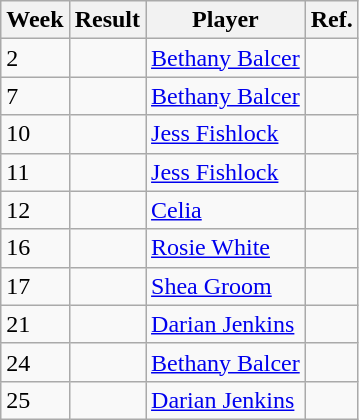<table class=wikitable>
<tr>
<th>Week</th>
<th>Result</th>
<th>Player</th>
<th>Ref.</th>
</tr>
<tr>
<td>2</td>
<td></td>
<td> <a href='#'>Bethany Balcer</a></td>
<td></td>
</tr>
<tr>
<td>7</td>
<td></td>
<td> <a href='#'>Bethany Balcer</a></td>
<td></td>
</tr>
<tr>
<td>10</td>
<td></td>
<td> <a href='#'>Jess Fishlock</a></td>
<td></td>
</tr>
<tr>
<td>11</td>
<td></td>
<td> <a href='#'>Jess Fishlock</a></td>
<td></td>
</tr>
<tr>
<td>12</td>
<td></td>
<td> <a href='#'>Celia</a></td>
<td></td>
</tr>
<tr>
<td>16</td>
<td></td>
<td> <a href='#'>Rosie White</a></td>
<td></td>
</tr>
<tr>
<td>17</td>
<td></td>
<td> <a href='#'>Shea Groom</a></td>
<td></td>
</tr>
<tr>
<td>21</td>
<td></td>
<td> <a href='#'>Darian Jenkins</a></td>
<td></td>
</tr>
<tr>
<td>24</td>
<td></td>
<td> <a href='#'>Bethany Balcer</a></td>
<td></td>
</tr>
<tr>
<td>25</td>
<td></td>
<td> <a href='#'>Darian Jenkins</a></td>
<td></td>
</tr>
</table>
